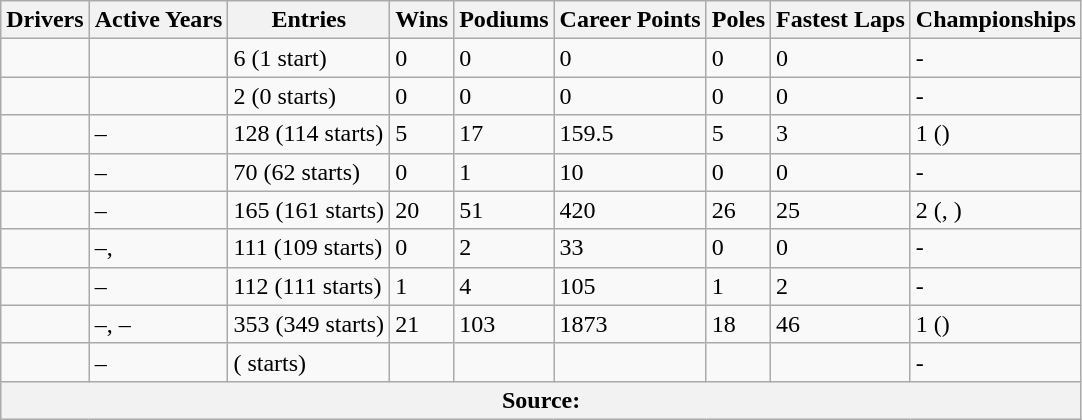<table class="wikitable sortable" border="1">
<tr>
<th scope="col">Drivers</th>
<th scope="col">Active Years</th>
<th scope="col">Entries</th>
<th scope="col">Wins</th>
<th scope="col">Podiums</th>
<th scope="col">Career Points</th>
<th scope="col">Poles</th>
<th scope="col">Fastest Laps</th>
<th scope="col">Championships</th>
</tr>
<tr>
<td></td>
<td></td>
<td>6 (1 start)</td>
<td>0</td>
<td>0</td>
<td>0</td>
<td>0</td>
<td>0</td>
<td>-</td>
</tr>
<tr>
<td></td>
<td></td>
<td>2 (0 starts)</td>
<td>0</td>
<td>0</td>
<td>0</td>
<td>0</td>
<td>0</td>
<td>-</td>
</tr>
<tr>
<td></td>
<td>–</td>
<td>128 (114 starts)</td>
<td>5</td>
<td>17</td>
<td>159.5</td>
<td>5</td>
<td>3</td>
<td>1 ()</td>
</tr>
<tr>
<td></td>
<td>–</td>
<td>70 (62 starts)</td>
<td>0</td>
<td>1</td>
<td>10</td>
<td>0</td>
<td>0</td>
<td>-</td>
</tr>
<tr>
<td></td>
<td>–</td>
<td>165 (161 starts)</td>
<td>20</td>
<td>51</td>
<td>420</td>
<td>26</td>
<td>25</td>
<td>2 (, )</td>
</tr>
<tr>
<td></td>
<td>–, </td>
<td>111 (109 starts)</td>
<td>0</td>
<td>2</td>
<td>33</td>
<td>0</td>
<td>0</td>
<td>-</td>
</tr>
<tr>
<td></td>
<td>–</td>
<td>112 (111 starts)</td>
<td>1</td>
<td>4</td>
<td>105</td>
<td>1</td>
<td>2</td>
<td>-</td>
</tr>
<tr>
<td></td>
<td>–, –</td>
<td>353 (349 starts)</td>
<td>21</td>
<td>103</td>
<td>1873</td>
<td>18</td>
<td>46</td>
<td>1 ()</td>
</tr>
<tr>
<td></td>
<td>–</td>
<td> ( starts)</td>
<td></td>
<td></td>
<td></td>
<td></td>
<td></td>
<td>-</td>
</tr>
<tr>
<th colspan=9>Source:</th>
</tr>
</table>
